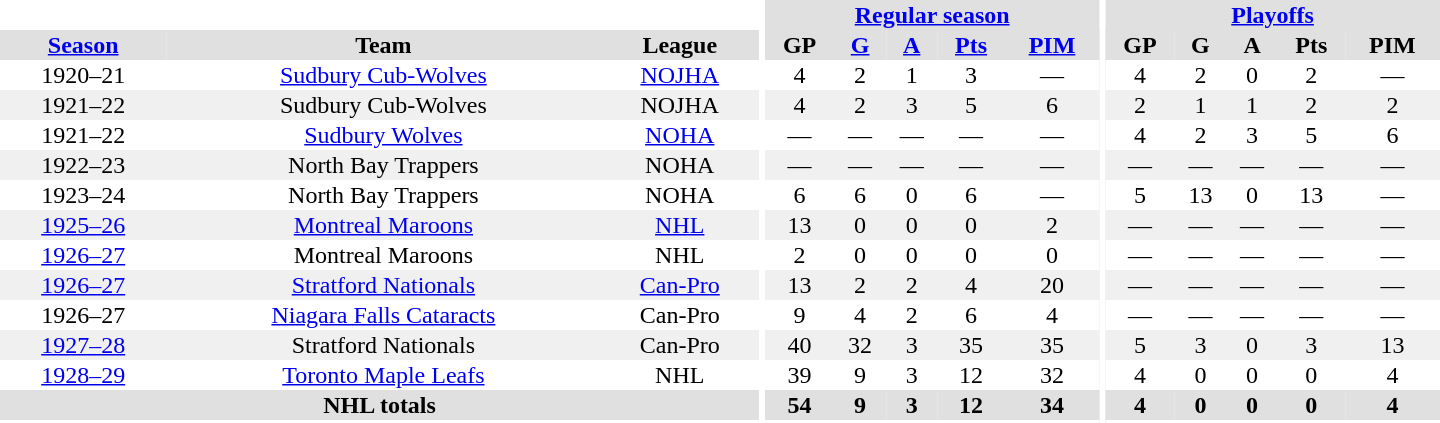<table border="0" cellpadding="1" cellspacing="0" style="text-align:center; width:60em">
<tr bgcolor="#e0e0e0">
<th colspan="3" bgcolor="#ffffff"></th>
<th rowspan="100" bgcolor="#ffffff"></th>
<th colspan="5"><a href='#'>Regular season</a></th>
<th rowspan="100" bgcolor="#ffffff"></th>
<th colspan="5"><a href='#'>Playoffs</a></th>
</tr>
<tr bgcolor="#e0e0e0">
<th><a href='#'>Season</a></th>
<th>Team</th>
<th>League</th>
<th>GP</th>
<th><a href='#'>G</a></th>
<th><a href='#'>A</a></th>
<th><a href='#'>Pts</a></th>
<th><a href='#'>PIM</a></th>
<th>GP</th>
<th>G</th>
<th>A</th>
<th>Pts</th>
<th>PIM</th>
</tr>
<tr>
<td>1920–21</td>
<td><a href='#'>Sudbury Cub-Wolves</a></td>
<td><a href='#'>NOJHA</a></td>
<td>4</td>
<td>2</td>
<td>1</td>
<td>3</td>
<td>—</td>
<td>4</td>
<td>2</td>
<td>0</td>
<td>2</td>
<td>—</td>
</tr>
<tr bgcolor="#f0f0f0">
<td>1921–22</td>
<td>Sudbury Cub-Wolves</td>
<td>NOJHA</td>
<td>4</td>
<td>2</td>
<td>3</td>
<td>5</td>
<td>6</td>
<td>2</td>
<td>1</td>
<td>1</td>
<td>2</td>
<td>2</td>
</tr>
<tr>
<td>1921–22</td>
<td><a href='#'>Sudbury Wolves</a></td>
<td><a href='#'>NOHA</a></td>
<td>—</td>
<td>—</td>
<td>—</td>
<td>—</td>
<td>—</td>
<td>4</td>
<td>2</td>
<td>3</td>
<td>5</td>
<td>6</td>
</tr>
<tr bgcolor="#f0f0f0">
<td>1922–23</td>
<td>North Bay Trappers</td>
<td>NOHA</td>
<td>—</td>
<td>—</td>
<td>—</td>
<td>—</td>
<td>—</td>
<td>—</td>
<td>—</td>
<td>—</td>
<td>—</td>
<td>—</td>
</tr>
<tr>
<td>1923–24</td>
<td>North Bay Trappers</td>
<td>NOHA</td>
<td>6</td>
<td>6</td>
<td>0</td>
<td>6</td>
<td>—</td>
<td>5</td>
<td>13</td>
<td>0</td>
<td>13</td>
<td>—</td>
</tr>
<tr bgcolor="#f0f0f0">
<td><a href='#'>1925–26</a></td>
<td><a href='#'>Montreal Maroons</a></td>
<td><a href='#'>NHL</a></td>
<td>13</td>
<td>0</td>
<td>0</td>
<td>0</td>
<td>2</td>
<td>—</td>
<td>—</td>
<td>—</td>
<td>—</td>
<td>—</td>
</tr>
<tr>
<td><a href='#'>1926–27</a></td>
<td>Montreal Maroons</td>
<td>NHL</td>
<td>2</td>
<td>0</td>
<td>0</td>
<td>0</td>
<td>0</td>
<td>—</td>
<td>—</td>
<td>—</td>
<td>—</td>
<td>—</td>
</tr>
<tr bgcolor="#f0f0f0">
<td><a href='#'>1926–27</a></td>
<td><a href='#'>Stratford Nationals</a></td>
<td><a href='#'>Can-Pro</a></td>
<td>13</td>
<td>2</td>
<td>2</td>
<td>4</td>
<td>20</td>
<td>—</td>
<td>—</td>
<td>—</td>
<td>—</td>
<td>—</td>
</tr>
<tr>
<td>1926–27</td>
<td><a href='#'>Niagara Falls Cataracts</a></td>
<td>Can-Pro</td>
<td>9</td>
<td>4</td>
<td>2</td>
<td>6</td>
<td>4</td>
<td>—</td>
<td>—</td>
<td>—</td>
<td>—</td>
<td>—</td>
</tr>
<tr bgcolor="#f0f0f0">
<td><a href='#'>1927–28</a></td>
<td>Stratford Nationals</td>
<td>Can-Pro</td>
<td>40</td>
<td>32</td>
<td>3</td>
<td>35</td>
<td>35</td>
<td>5</td>
<td>3</td>
<td>0</td>
<td>3</td>
<td>13</td>
</tr>
<tr>
<td><a href='#'>1928–29</a></td>
<td><a href='#'>Toronto Maple Leafs</a></td>
<td>NHL</td>
<td>39</td>
<td>9</td>
<td>3</td>
<td>12</td>
<td>32</td>
<td>4</td>
<td>0</td>
<td>0</td>
<td>0</td>
<td>4</td>
</tr>
<tr bgcolor="#e0e0e0">
<th colspan="3">NHL totals</th>
<th>54</th>
<th>9</th>
<th>3</th>
<th>12</th>
<th>34</th>
<th>4</th>
<th>0</th>
<th>0</th>
<th>0</th>
<th>4</th>
</tr>
<tr>
<td colspan=13></td>
</tr>
</table>
